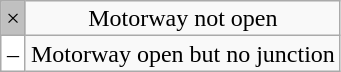<table class="wikitable" style="line-height:100%; text-align:center;">
<tr>
<td style="background:silver;">×</td>
<td>Motorway not open</td>
</tr>
<tr>
<td style="background:white;">–</td>
<td>Motorway open but no junction</td>
</tr>
</table>
